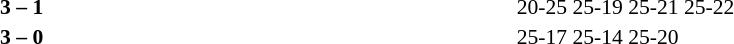<table width=100% cellspacing=1>
<tr>
<th width=20%></th>
<th width=12%></th>
<th width=20%></th>
<th width=33%></th>
<td></td>
</tr>
<tr style=font-size:90%>
<td align=right><strong></strong></td>
<td align=center><strong>3 – 1</strong></td>
<td></td>
<td>20-25 25-19 25-21 25-22</td>
<td></td>
</tr>
<tr style=font-size:90%>
<td align=right><strong></strong></td>
<td align=center><strong>3 – 0</strong></td>
<td></td>
<td>25-17 25-14 25-20</td>
</tr>
</table>
